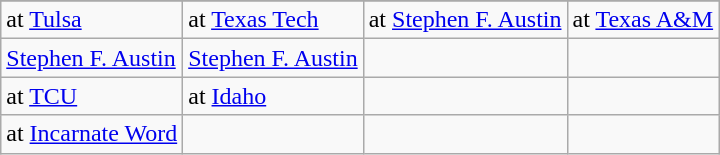<table class="wikitable">
<tr>
</tr>
<tr>
<td>at <a href='#'>Tulsa</a></td>
<td>at <a href='#'>Texas Tech</a></td>
<td>at <a href='#'>Stephen F. Austin</a></td>
<td>at <a href='#'>Texas A&M</a></td>
</tr>
<tr>
<td><a href='#'>Stephen F. Austin</a></td>
<td><a href='#'>Stephen F. Austin</a></td>
<td></td>
<td></td>
</tr>
<tr>
<td>at <a href='#'>TCU</a></td>
<td>at <a href='#'>Idaho</a></td>
<td></td>
<td></td>
</tr>
<tr>
<td>at <a href='#'>Incarnate Word</a></td>
<td></td>
<td></td>
<td></td>
</tr>
</table>
